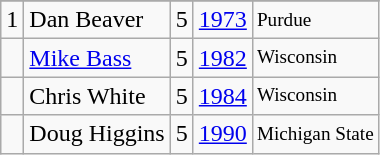<table class="wikitable">
<tr>
</tr>
<tr>
<td>1</td>
<td>Dan Beaver</td>
<td>5</td>
<td><a href='#'>1973</a></td>
<td style="font-size:80%;">Purdue</td>
</tr>
<tr>
<td></td>
<td><a href='#'>Mike Bass</a></td>
<td>5</td>
<td><a href='#'>1982</a></td>
<td style="font-size:80%;">Wisconsin</td>
</tr>
<tr>
<td></td>
<td>Chris White</td>
<td>5</td>
<td><a href='#'>1984</a></td>
<td style="font-size:80%;">Wisconsin</td>
</tr>
<tr>
<td></td>
<td>Doug Higgins</td>
<td>5</td>
<td><a href='#'>1990</a></td>
<td style="font-size:80%;">Michigan State</td>
</tr>
</table>
